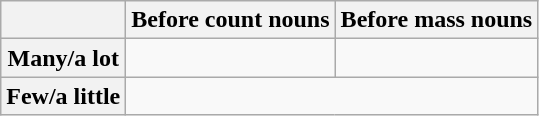<table class="wikitable">
<tr>
<th></th>
<th>Before count nouns</th>
<th>Before mass nouns</th>
</tr>
<tr>
<th>Many/a lot</th>
<td></td>
<td></td>
</tr>
<tr>
<th>Few/a little</th>
<td colspan="2"></td>
</tr>
</table>
